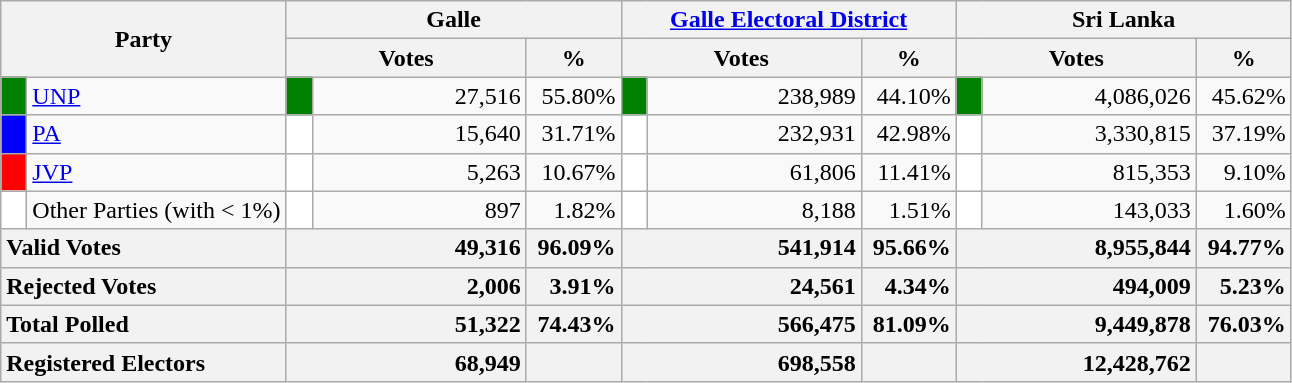<table class="wikitable">
<tr>
<th colspan="2" width="144px"rowspan="2">Party</th>
<th colspan="3" width="216px">Galle</th>
<th colspan="3" width="216px"><a href='#'>Galle Electoral District</a></th>
<th colspan="3" width="216px">Sri Lanka</th>
</tr>
<tr>
<th colspan="2" width="144px">Votes</th>
<th>%</th>
<th colspan="2" width="144px">Votes</th>
<th>%</th>
<th colspan="2" width="144px">Votes</th>
<th>%</th>
</tr>
<tr>
<td style="background-color:green;" width="10px"></td>
<td style="text-align:left;"><a href='#'>UNP</a></td>
<td style="background-color:green;" width="10px"></td>
<td style="text-align:right;">27,516</td>
<td style="text-align:right;">55.80%</td>
<td style="background-color:green;" width="10px"></td>
<td style="text-align:right;">238,989</td>
<td style="text-align:right;">44.10%</td>
<td style="background-color:green;" width="10px"></td>
<td style="text-align:right;">4,086,026</td>
<td style="text-align:right;">45.62%</td>
</tr>
<tr>
<td style="background-color:blue;" width="10px"></td>
<td style="text-align:left;"><a href='#'>PA</a></td>
<td style="background-color:white;" width="10px"></td>
<td style="text-align:right;">15,640</td>
<td style="text-align:right;">31.71%</td>
<td style="background-color:white;" width="10px"></td>
<td style="text-align:right;">232,931</td>
<td style="text-align:right;">42.98%</td>
<td style="background-color:white;" width="10px"></td>
<td style="text-align:right;">3,330,815</td>
<td style="text-align:right;">37.19%</td>
</tr>
<tr>
<td style="background-color:red;" width="10px"></td>
<td style="text-align:left;"><a href='#'>JVP</a></td>
<td style="background-color:white;" width="10px"></td>
<td style="text-align:right;">5,263</td>
<td style="text-align:right;">10.67%</td>
<td style="background-color:white;" width="10px"></td>
<td style="text-align:right;">61,806</td>
<td style="text-align:right;">11.41%</td>
<td style="background-color:white;" width="10px"></td>
<td style="text-align:right;">815,353</td>
<td style="text-align:right;">9.10%</td>
</tr>
<tr>
<td style="background-color:white;" width="10px"></td>
<td style="text-align:left;">Other Parties (with < 1%)</td>
<td style="background-color:white;" width="10px"></td>
<td style="text-align:right;">897</td>
<td style="text-align:right;">1.82%</td>
<td style="background-color:white;" width="10px"></td>
<td style="text-align:right;">8,188</td>
<td style="text-align:right;">1.51%</td>
<td style="background-color:white;" width="10px"></td>
<td style="text-align:right;">143,033</td>
<td style="text-align:right;">1.60%</td>
</tr>
<tr>
<th colspan="2" width="144px"style="text-align:left;">Valid Votes</th>
<th style="text-align:right;"colspan="2" width="144px">49,316</th>
<th style="text-align:right;">96.09%</th>
<th style="text-align:right;"colspan="2" width="144px">541,914</th>
<th style="text-align:right;">95.66%</th>
<th style="text-align:right;"colspan="2" width="144px">8,955,844</th>
<th style="text-align:right;">94.77%</th>
</tr>
<tr>
<th colspan="2" width="144px"style="text-align:left;">Rejected Votes</th>
<th style="text-align:right;"colspan="2" width="144px">2,006</th>
<th style="text-align:right;">3.91%</th>
<th style="text-align:right;"colspan="2" width="144px">24,561</th>
<th style="text-align:right;">4.34%</th>
<th style="text-align:right;"colspan="2" width="144px">494,009</th>
<th style="text-align:right;">5.23%</th>
</tr>
<tr>
<th colspan="2" width="144px"style="text-align:left;">Total Polled</th>
<th style="text-align:right;"colspan="2" width="144px">51,322</th>
<th style="text-align:right;">74.43%</th>
<th style="text-align:right;"colspan="2" width="144px">566,475</th>
<th style="text-align:right;">81.09%</th>
<th style="text-align:right;"colspan="2" width="144px">9,449,878</th>
<th style="text-align:right;">76.03%</th>
</tr>
<tr>
<th colspan="2" width="144px"style="text-align:left;">Registered Electors</th>
<th style="text-align:right;"colspan="2" width="144px">68,949</th>
<th></th>
<th style="text-align:right;"colspan="2" width="144px">698,558</th>
<th></th>
<th style="text-align:right;"colspan="2" width="144px">12,428,762</th>
<th></th>
</tr>
</table>
